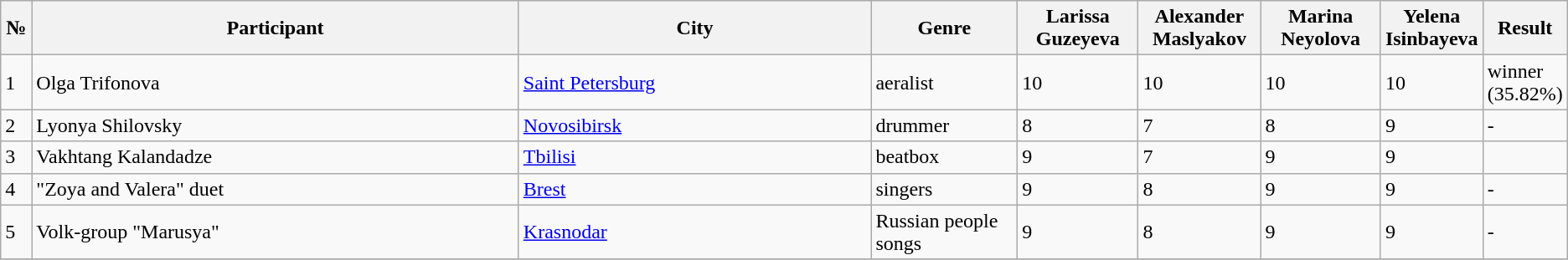<table class="wikitable">
<tr>
<th width="2%">№</th>
<th width="35%">Participant</th>
<th width="25%">City</th>
<th width="10%">Genre</th>
<th width="8%">Larissa Guzeyeva</th>
<th width="8%">Alexander Maslyakov</th>
<th width="8%">Marina Neyolova</th>
<th width="8%">Yelena Isinbayeva</th>
<th width="8%">Result</th>
</tr>
<tr>
<td>1</td>
<td>Olga Trifonova</td>
<td><a href='#'>Saint Petersburg</a></td>
<td>aeralist</td>
<td>10</td>
<td>10</td>
<td>10</td>
<td>10</td>
<td>winner (35.82%)</td>
</tr>
<tr>
<td>2</td>
<td>Lyonya Shilovsky</td>
<td><a href='#'>Novosibirsk</a></td>
<td>drummer</td>
<td>8</td>
<td>7</td>
<td>8</td>
<td>9</td>
<td>-</td>
</tr>
<tr>
<td>3</td>
<td>Vakhtang Kalandadze</td>
<td><a href='#'>Tbilisi</a></td>
<td>beatbox</td>
<td>9</td>
<td>7</td>
<td>9</td>
<td>9</td>
</tr>
<tr>
<td>4</td>
<td>"Zoya and Valera" duet</td>
<td><a href='#'>Brest</a></td>
<td>singers</td>
<td>9</td>
<td>8</td>
<td>9</td>
<td>9</td>
<td>-</td>
</tr>
<tr>
<td>5</td>
<td>Volk-group "Marusya"</td>
<td><a href='#'>Krasnodar</a></td>
<td>Russian people songs</td>
<td>9</td>
<td>8</td>
<td>9</td>
<td>9</td>
<td>-</td>
</tr>
<tr>
</tr>
</table>
